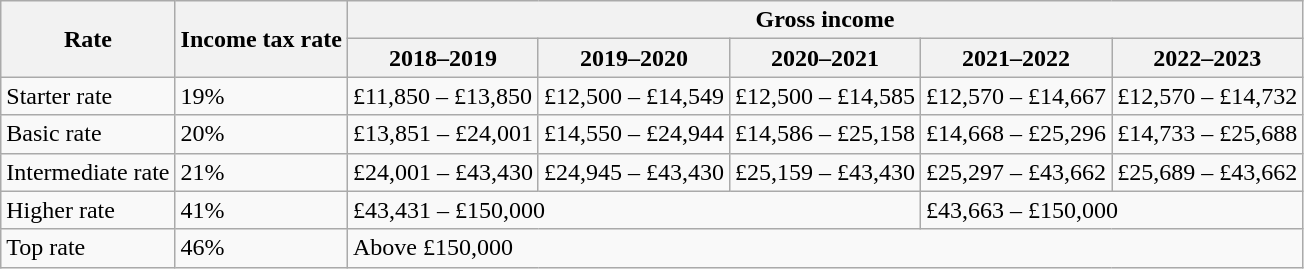<table class="wikitable">
<tr>
<th rowspan="2">Rate</th>
<th rowspan="2">Income tax rate</th>
<th colspan="5">Gross income</th>
</tr>
<tr>
<th>2018–2019</th>
<th>2019–2020</th>
<th>2020–2021</th>
<th>2021–2022</th>
<th>2022–2023</th>
</tr>
<tr>
<td>Starter rate</td>
<td>19%</td>
<td>£11,850 – £13,850</td>
<td>£12,500 – £14,549</td>
<td>£12,500 – £14,585</td>
<td>£12,570 – £14,667</td>
<td>£12,570 – £14,732</td>
</tr>
<tr>
<td>Basic rate</td>
<td>20%</td>
<td>£13,851 – £24,001</td>
<td>£14,550 – £24,944</td>
<td>£14,586 – £25,158</td>
<td>£14,668 – £25,296</td>
<td>£14,733 – £25,688</td>
</tr>
<tr>
<td>Intermediate rate</td>
<td>21%</td>
<td>£24,001 – £43,430</td>
<td>£24,945 – £43,430</td>
<td>£25,159 – £43,430</td>
<td>£25,297 – £43,662</td>
<td>£25,689 – £43,662</td>
</tr>
<tr>
<td>Higher rate</td>
<td>41%</td>
<td colspan="3">£43,431 – £150,000</td>
<td colspan="2">£43,663 – £150,000</td>
</tr>
<tr>
<td>Top rate</td>
<td>46%</td>
<td colspan="5">Above £150,000</td>
</tr>
</table>
